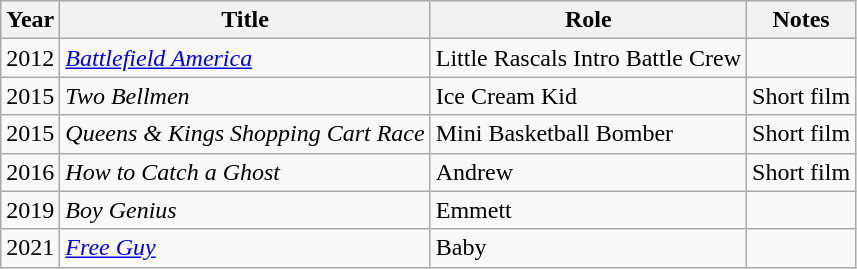<table class="wikitable sortable">
<tr>
<th>Year</th>
<th>Title</th>
<th>Role</th>
<th>Notes</th>
</tr>
<tr>
<td>2012</td>
<td><em><a href='#'>Battlefield America</a></em></td>
<td>Little Rascals Intro Battle Crew</td>
<td></td>
</tr>
<tr>
<td>2015</td>
<td><em>Two Bellmen</em></td>
<td>Ice Cream Kid</td>
<td>Short film</td>
</tr>
<tr>
<td>2015</td>
<td><em>Queens & Kings Shopping Cart Race</em></td>
<td>Mini Basketball Bomber</td>
<td>Short film</td>
</tr>
<tr>
<td>2016</td>
<td><em>How to Catch a Ghost</em></td>
<td>Andrew</td>
<td>Short film</td>
</tr>
<tr>
<td>2019</td>
<td><em>Boy Genius</em></td>
<td>Emmett</td>
<td></td>
</tr>
<tr>
<td>2021</td>
<td><em><a href='#'>Free Guy</a></em></td>
<td>Baby</td>
<td></td>
</tr>
</table>
